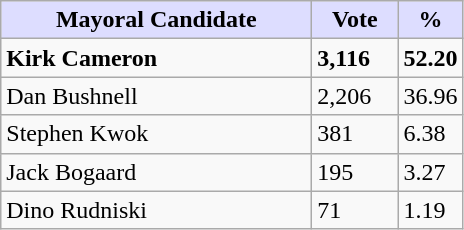<table class="wikitable">
<tr>
<th style="background:#ddf; width:200px;">Mayoral Candidate</th>
<th style="background:#ddf; width:50px;">Vote</th>
<th style="background:#ddf; width:30px;">%</th>
</tr>
<tr>
<td><strong>Kirk Cameron</strong></td>
<td><strong>3,116</strong></td>
<td><strong>52.20</strong></td>
</tr>
<tr>
<td>Dan Bushnell</td>
<td>2,206</td>
<td>36.96</td>
</tr>
<tr>
<td>Stephen Kwok</td>
<td>381</td>
<td>6.38</td>
</tr>
<tr>
<td>Jack Bogaard</td>
<td>195</td>
<td>3.27</td>
</tr>
<tr>
<td>Dino Rudniski</td>
<td>71</td>
<td>1.19</td>
</tr>
</table>
